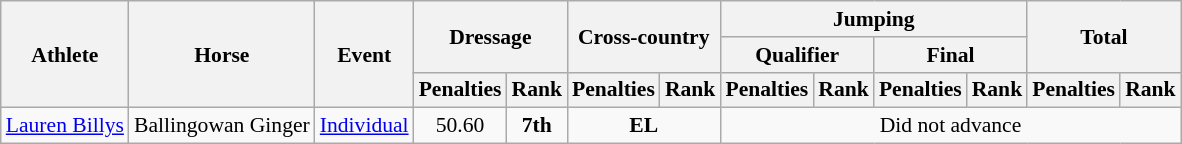<table class="wikitable" border="1" style="font-size:90%">
<tr>
<th rowspan=3>Athlete</th>
<th rowspan=3>Horse</th>
<th rowspan=3>Event</th>
<th colspan=2 rowspan=2>Dressage</th>
<th colspan=2 rowspan=2>Cross-country</th>
<th colspan=4>Jumping</th>
<th colspan=2 rowspan=2>Total</th>
</tr>
<tr>
<th colspan=2>Qualifier</th>
<th colspan=2>Final</th>
</tr>
<tr>
<th>Penalties</th>
<th>Rank</th>
<th>Penalties</th>
<th>Rank</th>
<th>Penalties</th>
<th>Rank</th>
<th>Penalties</th>
<th>Rank</th>
<th>Penalties</th>
<th>Rank</th>
</tr>
<tr>
<td><a href='#'>Lauren Billys</a></td>
<td>Ballingowan Ginger</td>
<td><a href='#'>Individual</a></td>
<td align=center>50.60</td>
<td align=center><strong>7th</strong></td>
<td align=center colspan=2><strong>EL</strong></td>
<td align=center colspan="7">Did not advance</td>
</tr>
</table>
